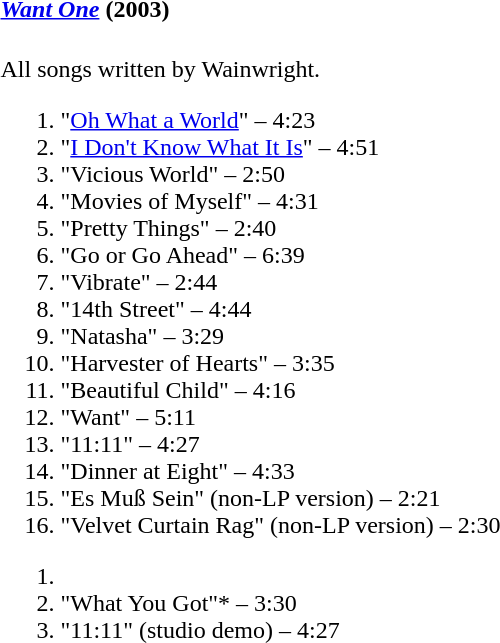<table class="collapsible collapsed" border="0" style="margin-right:20.45em">
<tr>
<th style="width:100%; text-align:left;"><em><a href='#'>Want One</a></em> (2003)</th>
<th></th>
</tr>
<tr>
<td colspan="2"><br>All songs written by Wainwright.<ol><li>"<a href='#'>Oh What a World</a>" – 4:23</li><li>"<a href='#'>I Don't Know What It Is</a>" – 4:51</li><li>"Vicious World" – 2:50</li><li>"Movies of Myself" – 4:31</li><li>"Pretty Things" – 2:40</li><li>"Go or Go Ahead" – 6:39</li><li>"Vibrate" – 2:44</li><li>"14th Street" – 4:44</li><li>"Natasha" – 3:29</li><li>"Harvester of Hearts" – 3:35</li><li>"Beautiful Child" – 4:16</li><li>"Want" – 5:11</li><li>"11:11" – 4:27</li><li>"Dinner at Eight" – 4:33</li><li>"Es Muß Sein" (non-LP version) – 2:21</li><li>"Velvet Curtain Rag" (non-LP version) – 2:30</li></ol><ol><li><li>"What You Got"* – 3:30</li><li>"11:11" (studio demo) – 4:27</li></ol></td>
</tr>
</table>
